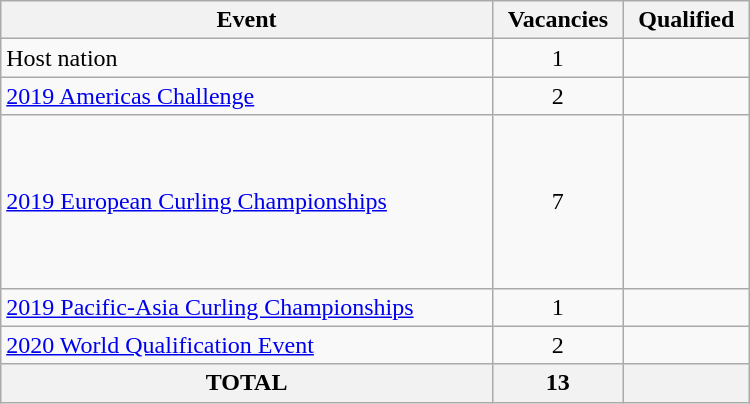<table class="wikitable" style="width:500px;">
<tr>
<th>Event</th>
<th>Vacancies</th>
<th>Qualified</th>
</tr>
<tr>
<td>Host nation</td>
<td align=center>1</td>
<td></td>
</tr>
<tr>
<td><a href='#'>2019 Americas Challenge</a></td>
<td align=center>2</td>
<td> <br> </td>
</tr>
<tr>
<td><a href='#'>2019 European Curling Championships</a></td>
<td align=center>7</td>
<td>  <br>  <br>  <br>  <br>  <br>  <br> </td>
</tr>
<tr>
<td><a href='#'>2019 Pacific-Asia Curling Championships</a></td>
<td align=center>1</td>
<td></td>
</tr>
<tr>
<td><a href='#'>2020 World Qualification Event</a></td>
<td align=center>2</td>
<td> <br> </td>
</tr>
<tr>
<th>TOTAL</th>
<th>13</th>
<th></th>
</tr>
</table>
